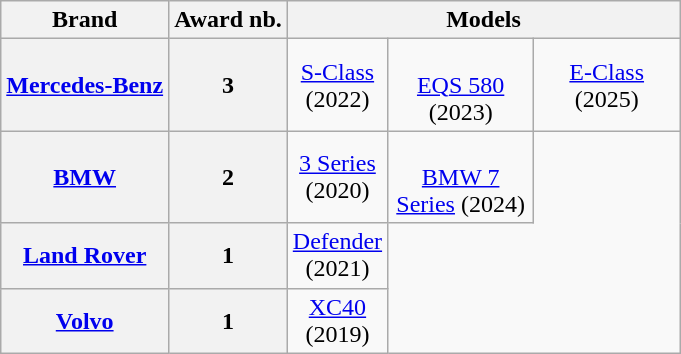<table class="wikitable sortable">
<tr>
<th>Brand</th>
<th>Award nb.</th>
<th colspan="3" align="center">Models</th>
</tr>
<tr>
<th> <a href='#'>Mercedes-Benz</a></th>
<th>3</th>
<td align="center"><a href='#'>S-Class</a><br>(2022)</td>
<td width="90" align="center" ;><br><a href='#'>EQS 580</a>
(2023)</td>
<td width="90" align="center" ;><a href='#'>E-Class</a> (2025)</td>
</tr>
<tr>
<th> <a href='#'>BMW</a></th>
<th>2</th>
<td align="center"><a href='#'>3 Series</a><br>(2020)</td>
<td width="90" align="center" ;><br><a href='#'>BMW 7 Series</a>
(2024)</td>
</tr>
<tr>
<th> <a href='#'>Land Rover</a></th>
<th>1</th>
<td align="center"><a href='#'>Defender</a><br>(2021)</td>
</tr>
<tr>
<th> <a href='#'>Volvo</a></th>
<th>1</th>
<td align="center"><a href='#'>XC40</a><br>(2019)</td>
</tr>
</table>
